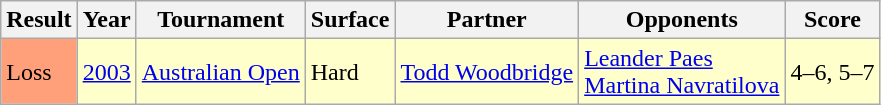<table class=wikitable>
<tr>
<th>Result</th>
<th>Year</th>
<th>Tournament</th>
<th>Surface</th>
<th>Partner</th>
<th>Opponents</th>
<th>Score</th>
</tr>
<tr bgcolor=ffffcc>
<td bgcolor=ffa07a>Loss</td>
<td><a href='#'>2003</a></td>
<td><a href='#'>Australian Open</a></td>
<td>Hard</td>
<td> <a href='#'>Todd Woodbridge</a></td>
<td> <a href='#'>Leander Paes</a><br> <a href='#'>Martina Navratilova</a></td>
<td>4–6, 5–7</td>
</tr>
</table>
